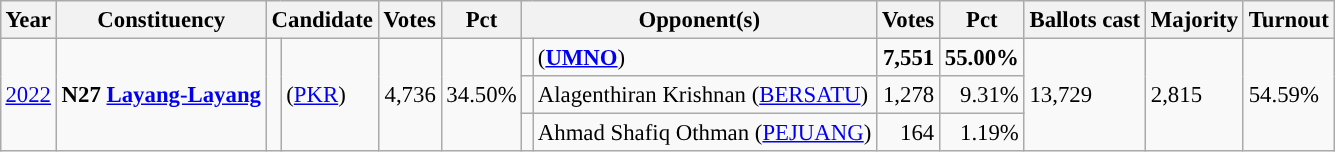<table class="wikitable" style="margin:0.5em ; font-size:95%">
<tr>
<th>Year</th>
<th>Constituency</th>
<th colspan=2>Candidate</th>
<th>Votes</th>
<th>Pct</th>
<th colspan=2>Opponent(s)</th>
<th>Votes</th>
<th>Pct</th>
<th>Ballots cast</th>
<th>Majority</th>
<th>Turnout</th>
</tr>
<tr>
<td rowspan="3"><a href='#'>2022</a></td>
<td rowspan="3"><strong>N27 <a href='#'>Layang-Layang</a></strong></td>
<td rowspan="3" ></td>
<td rowspan="3"> (<a href='#'>PKR</a>)</td>
<td rowspan="3" align="right">4,736</td>
<td rowspan="3">34.50%</td>
<td></td>
<td> (<a href='#'><strong>UMNO</strong></a>)</td>
<td align="right"><strong>7,551</strong></td>
<td><strong>55.00%</strong></td>
<td rowspan="3">13,729</td>
<td rowspan="3">2,815</td>
<td rowspan="3">54.59%</td>
</tr>
<tr>
<td></td>
<td>Alagenthiran Krishnan (<a href='#'>BERSATU</a>)</td>
<td align="right">1,278</td>
<td align="right">9.31%</td>
</tr>
<tr>
<td></td>
<td>Ahmad Shafiq Othman (<a href='#'>PEJUANG</a>)</td>
<td align="right">164</td>
<td align="right">1.19%</td>
</tr>
</table>
